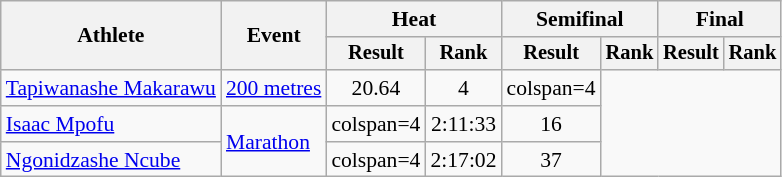<table class="wikitable" style="font-size:90%">
<tr>
<th rowspan="2">Athlete</th>
<th rowspan="2">Event</th>
<th colspan="2">Heat</th>
<th colspan="2">Semifinal</th>
<th colspan="2">Final</th>
</tr>
<tr style="font-size:95%">
<th>Result</th>
<th>Rank</th>
<th>Result</th>
<th>Rank</th>
<th>Result</th>
<th>Rank</th>
</tr>
<tr align=center>
<td align=left><a href='#'>Tapiwanashe Makarawu</a></td>
<td align=left><a href='#'>200 metres</a></td>
<td>20.64</td>
<td>4</td>
<td>colspan=4 </td>
</tr>
<tr align=center>
<td align=left><a href='#'>Isaac Mpofu</a></td>
<td align=left rowspan=2><a href='#'>Marathon</a></td>
<td>colspan=4</td>
<td>2:11:33 </td>
<td>16</td>
</tr>
<tr align=center>
<td align=left><a href='#'>Ngonidzashe Ncube</a></td>
<td>colspan=4</td>
<td>2:17:02 </td>
<td>37</td>
</tr>
</table>
